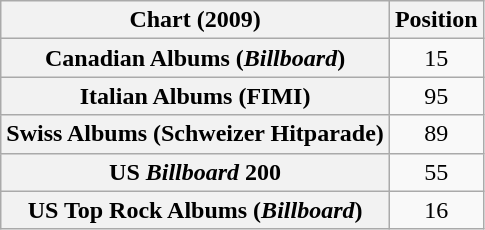<table class="wikitable sortable plainrowheaders">
<tr>
<th scope="col">Chart (2009)</th>
<th scope="col">Position</th>
</tr>
<tr>
<th scope="row">Canadian Albums (<em>Billboard</em>)</th>
<td style="text-align:center;">15</td>
</tr>
<tr>
<th scope="row">Italian Albums (FIMI)</th>
<td style="text-align:center;">95</td>
</tr>
<tr>
<th scope="row">Swiss Albums (Schweizer Hitparade)</th>
<td style="text-align:center;">89</td>
</tr>
<tr>
<th scope="row">US <em>Billboard</em> 200</th>
<td style="text-align:center;">55</td>
</tr>
<tr>
<th scope="row">US Top Rock Albums (<em>Billboard</em>)</th>
<td style="text-align:center;">16</td>
</tr>
</table>
